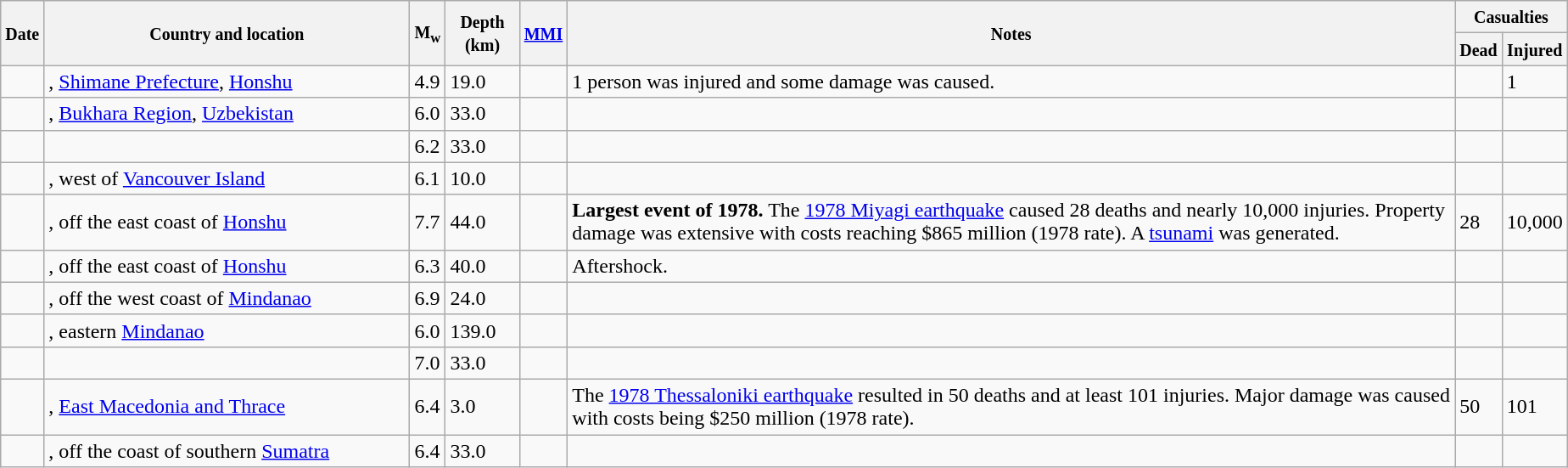<table class="wikitable sortable sort-under" style="border:1px black; margin-left:1em;">
<tr>
<th rowspan="2"><small>Date</small></th>
<th rowspan="2" style="width: 280px"><small>Country and location</small></th>
<th rowspan="2"><small>M<sub>w</sub></small></th>
<th rowspan="2"><small>Depth (km)</small></th>
<th rowspan="2"><small><a href='#'>MMI</a></small></th>
<th rowspan="2" class="unsortable"><small>Notes</small></th>
<th colspan="2"><small>Casualties</small></th>
</tr>
<tr>
<th><small>Dead</small></th>
<th><small>Injured</small></th>
</tr>
<tr>
<td></td>
<td>, <a href='#'>Shimane Prefecture</a>, <a href='#'>Honshu</a></td>
<td>4.9</td>
<td>19.0</td>
<td></td>
<td>1 person was injured and some damage was caused.</td>
<td></td>
<td>1</td>
</tr>
<tr>
<td></td>
<td>, <a href='#'>Bukhara Region</a>, <a href='#'>Uzbekistan</a></td>
<td>6.0</td>
<td>33.0</td>
<td></td>
<td></td>
<td></td>
<td></td>
</tr>
<tr>
<td></td>
<td></td>
<td>6.2</td>
<td>33.0</td>
<td></td>
<td></td>
<td></td>
<td></td>
</tr>
<tr>
<td></td>
<td>, west of <a href='#'>Vancouver Island</a></td>
<td>6.1</td>
<td>10.0</td>
<td></td>
<td></td>
<td></td>
<td></td>
</tr>
<tr>
<td></td>
<td>, off the east coast of <a href='#'>Honshu</a></td>
<td>7.7</td>
<td>44.0</td>
<td></td>
<td><strong>Largest event of 1978.</strong> The <a href='#'>1978 Miyagi earthquake</a> caused 28 deaths and nearly 10,000 injuries. Property damage was extensive with costs reaching $865 million (1978 rate). A <a href='#'>tsunami</a> was generated.</td>
<td>28</td>
<td>10,000</td>
</tr>
<tr>
<td></td>
<td>, off the east coast of <a href='#'>Honshu</a></td>
<td>6.3</td>
<td>40.0</td>
<td></td>
<td>Aftershock.</td>
<td></td>
<td></td>
</tr>
<tr>
<td></td>
<td>, off the west coast of <a href='#'>Mindanao</a></td>
<td>6.9</td>
<td>24.0</td>
<td></td>
<td></td>
<td></td>
<td></td>
</tr>
<tr>
<td></td>
<td>, eastern <a href='#'>Mindanao</a></td>
<td>6.0</td>
<td>139.0</td>
<td></td>
<td></td>
<td></td>
<td></td>
</tr>
<tr>
<td></td>
<td></td>
<td>7.0</td>
<td>33.0</td>
<td></td>
<td></td>
<td></td>
<td></td>
</tr>
<tr>
<td></td>
<td>, <a href='#'>East Macedonia and Thrace</a></td>
<td>6.4</td>
<td>3.0</td>
<td></td>
<td>The <a href='#'>1978 Thessaloniki earthquake</a> resulted in 50 deaths and at least 101 injuries. Major damage was caused with costs being $250 million (1978 rate).</td>
<td>50</td>
<td>101</td>
</tr>
<tr>
<td></td>
<td>, off the coast of southern <a href='#'>Sumatra</a></td>
<td>6.4</td>
<td>33.0</td>
<td></td>
<td></td>
<td></td>
<td></td>
</tr>
</table>
